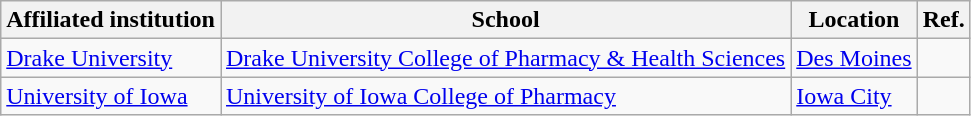<table class="wikitable sortable">
<tr>
<th>Affiliated institution</th>
<th>School</th>
<th>Location</th>
<th>Ref.</th>
</tr>
<tr>
<td><a href='#'>Drake University</a></td>
<td><a href='#'>Drake University College of Pharmacy & Health Sciences</a></td>
<td><a href='#'>Des Moines</a></td>
<td></td>
</tr>
<tr>
<td><a href='#'>University of Iowa</a></td>
<td><a href='#'>University of Iowa College of Pharmacy</a></td>
<td><a href='#'>Iowa City</a></td>
<td></td>
</tr>
</table>
